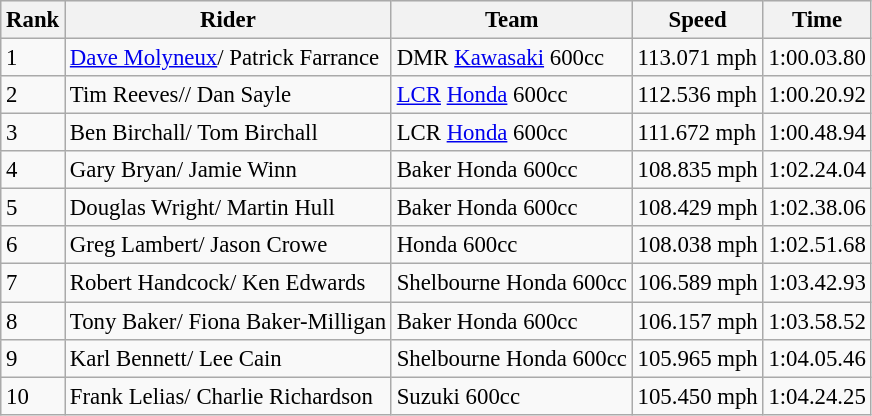<table class="wikitable" style="font-size: 95%;">
<tr style="background:#efefef;">
<th>Rank</th>
<th>Rider</th>
<th>Team</th>
<th>Speed</th>
<th>Time</th>
</tr>
<tr>
<td>1</td>
<td> <a href='#'>Dave Molyneux</a>/ Patrick Farrance</td>
<td>DMR <a href='#'>Kawasaki</a> 600cc</td>
<td>113.071 mph</td>
<td>1:00.03.80</td>
</tr>
<tr>
<td>2</td>
<td> Tim Reeves// Dan Sayle</td>
<td><a href='#'>LCR</a> <a href='#'>Honda</a> 600cc</td>
<td>112.536 mph</td>
<td>1:00.20.92</td>
</tr>
<tr>
<td>3</td>
<td> Ben Birchall/ Tom Birchall</td>
<td>LCR <a href='#'>Honda</a> 600cc</td>
<td>111.672 mph</td>
<td>1:00.48.94</td>
</tr>
<tr>
<td>4</td>
<td> Gary Bryan/ Jamie Winn</td>
<td>Baker Honda 600cc</td>
<td>108.835 mph</td>
<td>1:02.24.04</td>
</tr>
<tr>
<td>5</td>
<td> Douglas Wright/ Martin Hull</td>
<td>Baker Honda 600cc</td>
<td>108.429 mph</td>
<td>1:02.38.06</td>
</tr>
<tr>
<td>6</td>
<td> Greg Lambert/ Jason Crowe</td>
<td>Honda 600cc</td>
<td>108.038 mph</td>
<td>1:02.51.68</td>
</tr>
<tr>
<td>7</td>
<td> Robert Handcock/ Ken Edwards</td>
<td>Shelbourne Honda 600cc</td>
<td>106.589 mph</td>
<td>1:03.42.93</td>
</tr>
<tr>
<td>8</td>
<td> Tony Baker/ Fiona Baker-Milligan</td>
<td>Baker Honda 600cc</td>
<td>106.157 mph</td>
<td>1:03.58.52</td>
</tr>
<tr>
<td>9</td>
<td> Karl Bennett/ Lee Cain</td>
<td>Shelbourne Honda 600cc</td>
<td>105.965 mph</td>
<td>1:04.05.46</td>
</tr>
<tr>
<td>10</td>
<td> Frank Lelias/ Charlie Richardson</td>
<td>Suzuki 600cc</td>
<td>105.450 mph</td>
<td>1:04.24.25</td>
</tr>
</table>
